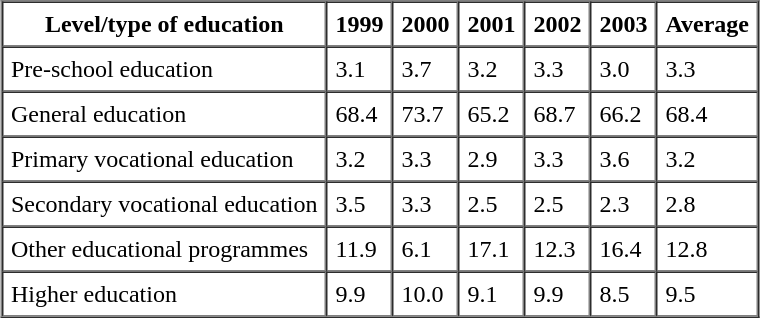<table border="1" cellspacing="0" cellpadding="5" align="center">
<tr>
<th>Level/type of education</th>
<th>1999</th>
<th>2000</th>
<th>2001</th>
<th>2002</th>
<th>2003</th>
<th>Average</th>
</tr>
<tr>
<td>Pre-school education</td>
<td>3.1</td>
<td>3.7</td>
<td>3.2</td>
<td>3.3</td>
<td>3.0</td>
<td>3.3</td>
</tr>
<tr>
<td>General education</td>
<td>68.4</td>
<td>73.7</td>
<td>65.2</td>
<td>68.7</td>
<td>66.2</td>
<td>68.4</td>
</tr>
<tr>
<td>Primary vocational education</td>
<td>3.2</td>
<td>3.3</td>
<td>2.9</td>
<td>3.3</td>
<td>3.6</td>
<td>3.2</td>
</tr>
<tr>
<td>Secondary vocational education</td>
<td>3.5</td>
<td>3.3</td>
<td>2.5</td>
<td>2.5</td>
<td>2.3</td>
<td>2.8</td>
</tr>
<tr>
<td>Other educational programmes</td>
<td>11.9</td>
<td>6.1</td>
<td>17.1</td>
<td>12.3</td>
<td>16.4</td>
<td>12.8</td>
</tr>
<tr>
<td>Higher education</td>
<td>9.9</td>
<td>10.0</td>
<td>9.1</td>
<td>9.9</td>
<td>8.5</td>
<td>9.5</td>
</tr>
<tr>
</tr>
</table>
